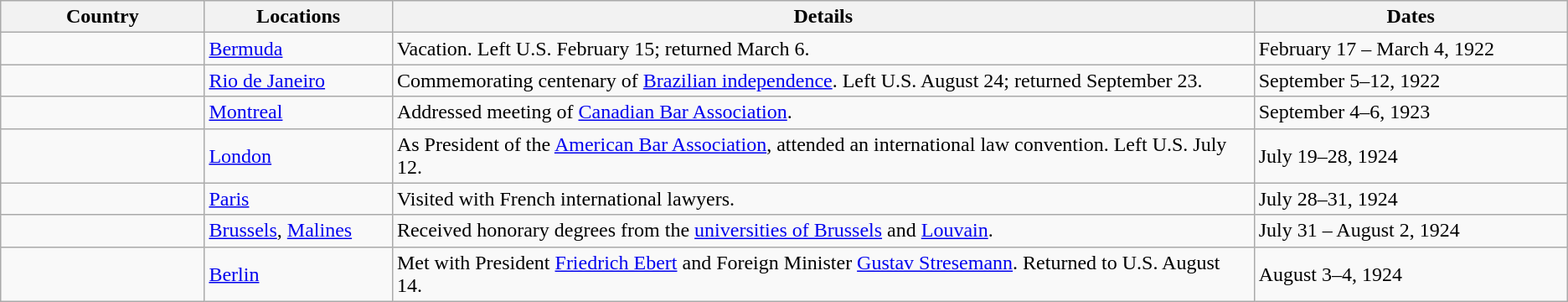<table class="wikitable sortable">
<tr>
<th style="width: 13%;">Country</th>
<th style="width: 12%;">Locations</th>
<th style="width: 55%;">Details</th>
<th style="width: 20%;">Dates</th>
</tr>
<tr>
<td></td>
<td><a href='#'>Bermuda</a></td>
<td>Vacation. Left U.S. February 15; returned March 6.</td>
<td>February 17 – March 4, 1922</td>
</tr>
<tr>
<td></td>
<td><a href='#'>Rio de Janeiro</a></td>
<td>Commemorating centenary of <a href='#'>Brazilian independence</a>. Left U.S. August 24; returned September 23.</td>
<td>September 5–12, 1922</td>
</tr>
<tr>
<td></td>
<td><a href='#'>Montreal</a></td>
<td>Addressed meeting of <a href='#'>Canadian Bar Association</a>.</td>
<td>September 4–6, 1923</td>
</tr>
<tr>
<td></td>
<td><a href='#'>London</a></td>
<td>As President of the <a href='#'>American Bar Association</a>, attended an international law convention. Left U.S. July 12.</td>
<td>July 19–28, 1924</td>
</tr>
<tr>
<td></td>
<td><a href='#'>Paris</a></td>
<td>Visited with French international lawyers.</td>
<td>July 28–31, 1924</td>
</tr>
<tr>
<td></td>
<td><a href='#'>Brussels</a>, <a href='#'>Malines</a></td>
<td>Received honorary degrees from the <a href='#'>universities of Brussels</a> and <a href='#'>Louvain</a>.</td>
<td>July 31 – August 2, 1924</td>
</tr>
<tr>
<td></td>
<td><a href='#'>Berlin</a></td>
<td>Met with President <a href='#'>Friedrich Ebert</a> and Foreign Minister <a href='#'>Gustav Stresemann</a>. Returned to U.S. August 14.</td>
<td>August 3–4, 1924</td>
</tr>
</table>
